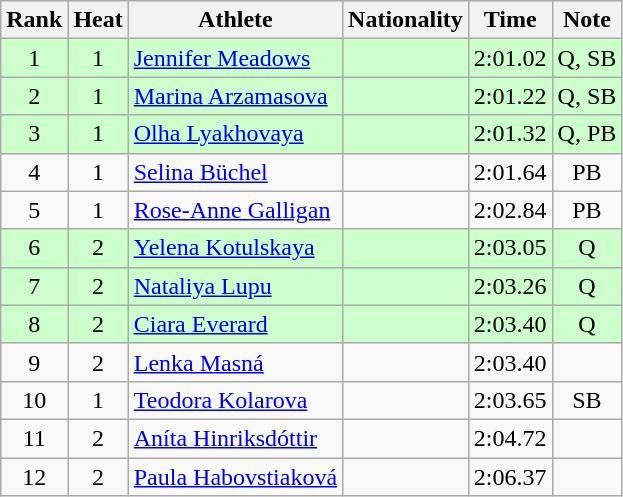<table class="wikitable sortable" style="text-align:center">
<tr>
<th>Rank</th>
<th>Heat</th>
<th>Athlete</th>
<th>Nationality</th>
<th>Time</th>
<th>Note</th>
</tr>
<tr bgcolor=ccffcc>
<td>1</td>
<td>1</td>
<td align=left><a href='#'>Jennifer Meadows</a></td>
<td align=left></td>
<td>2:01.02</td>
<td>Q, SB</td>
</tr>
<tr bgcolor=ccffcc>
<td>2</td>
<td>1</td>
<td align=left><a href='#'>Marina Arzamasova</a></td>
<td align=left></td>
<td>2:01.22</td>
<td>Q, SB</td>
</tr>
<tr bgcolor=ccffcc>
<td>3</td>
<td>1</td>
<td align=left><a href='#'>Olha Lyakhovaya</a></td>
<td align=left></td>
<td>2:01.32</td>
<td>Q, PB</td>
</tr>
<tr>
<td>4</td>
<td>1</td>
<td align=left><a href='#'>Selina Büchel</a></td>
<td align=left></td>
<td>2:01.64</td>
<td>PB</td>
</tr>
<tr>
<td>5</td>
<td>1</td>
<td align=left><a href='#'>Rose-Anne Galligan</a></td>
<td align=left></td>
<td>2:02.84</td>
<td>PB</td>
</tr>
<tr bgcolor=ccffcc>
<td>6</td>
<td>2</td>
<td align=left><a href='#'>Yelena Kotulskaya</a></td>
<td align=left></td>
<td>2:03.05</td>
<td>Q</td>
</tr>
<tr bgcolor=ccffcc>
<td>7</td>
<td>2</td>
<td align=left><a href='#'>Nataliya Lupu</a></td>
<td align=left></td>
<td>2:03.26</td>
<td>Q</td>
</tr>
<tr bgcolor=ccffcc>
<td>8</td>
<td>2</td>
<td align=left><a href='#'>Ciara Everard</a></td>
<td align=left></td>
<td>2:03.40</td>
<td>Q</td>
</tr>
<tr>
<td>9</td>
<td>2</td>
<td align=left><a href='#'>Lenka Masná</a></td>
<td align=left></td>
<td>2:03.40</td>
<td></td>
</tr>
<tr>
<td>10</td>
<td>1</td>
<td align=left><a href='#'>Teodora Kolarova</a></td>
<td align=left></td>
<td>2:03.65</td>
<td>SB</td>
</tr>
<tr>
<td>11</td>
<td>2</td>
<td align=left><a href='#'>Aníta Hinriksdóttir</a></td>
<td align=left></td>
<td>2:04.72</td>
<td></td>
</tr>
<tr>
<td>12</td>
<td>2</td>
<td align=left><a href='#'>Paula Habovstiaková</a></td>
<td align=left></td>
<td>2:06.37</td>
<td></td>
</tr>
</table>
